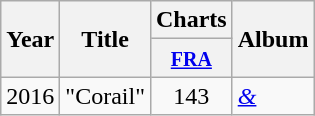<table class="wikitable">
<tr>
<th style="text-align:center; width:10px" rowspan="2">Year</th>
<th rowspan="2" style="text-align:center;">Title</th>
<th style="text-align:center;" colspan="1">Charts</th>
<th rowspan="2" style="text-align:center;">Album</th>
</tr>
<tr>
<th width="20"><small><a href='#'>FRA</a></small><br></th>
</tr>
<tr>
<td style="text-align:center;">2016</td>
<td>"Corail"<br></td>
<td style="text-align:center;">143</td>
<td><em><a href='#'>&</a></em></td>
</tr>
</table>
